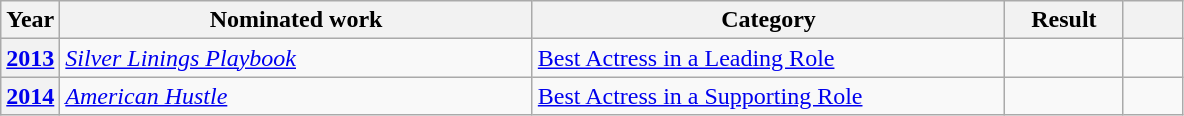<table class="wikitable plainrowheaders">
<tr>
<th scope="col" style="width:5%;">Year</th>
<th scope="col" style="width:40%;">Nominated work</th>
<th scope="col" style="width:40%;">Category</th>
<th scope="col" style="width:10%;">Result</th>
<th scope="col" style="width:5%;"></th>
</tr>
<tr>
<th scope="row" style="text-align:center;"><a href='#'>2013</a></th>
<td style="text-align:left;"><em><a href='#'>Silver Linings Playbook</a></em></td>
<td><a href='#'>Best Actress in a Leading Role</a></td>
<td></td>
<td style="text-align:center;"></td>
</tr>
<tr>
<th scope="row" style="text-align:center;"><a href='#'>2014</a></th>
<td style="text-align:left;"><em><a href='#'>American Hustle</a></em></td>
<td><a href='#'>Best Actress in a Supporting Role</a></td>
<td></td>
<td style="text-align:center;"></td>
</tr>
</table>
